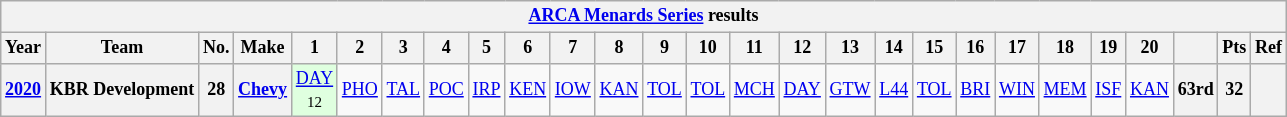<table class="wikitable" style="text-align:center; font-size:75%">
<tr>
<th colspan="32"><a href='#'>ARCA Menards Series</a> results</th>
</tr>
<tr>
<th>Year</th>
<th>Team</th>
<th>No.</th>
<th>Make</th>
<th>1</th>
<th>2</th>
<th>3</th>
<th>4</th>
<th>5</th>
<th>6</th>
<th>7</th>
<th>8</th>
<th>9</th>
<th>10</th>
<th>11</th>
<th>12</th>
<th>13</th>
<th>14</th>
<th>15</th>
<th>16</th>
<th>17</th>
<th>18</th>
<th>19</th>
<th>20</th>
<th></th>
<th>Pts</th>
<th>Ref</th>
</tr>
<tr>
<th><a href='#'>2020</a></th>
<th>KBR Development</th>
<th>28</th>
<th><a href='#'>Chevy</a></th>
<td style="background:#DFFFDF;"><a href='#'>DAY</a><br><small>12</small></td>
<td><a href='#'>PHO</a></td>
<td><a href='#'>TAL</a></td>
<td><a href='#'>POC</a></td>
<td><a href='#'>IRP</a></td>
<td><a href='#'>KEN</a></td>
<td><a href='#'>IOW</a></td>
<td><a href='#'>KAN</a></td>
<td><a href='#'>TOL</a></td>
<td><a href='#'>TOL</a></td>
<td><a href='#'>MCH</a></td>
<td><a href='#'>DAY</a></td>
<td><a href='#'>GTW</a></td>
<td><a href='#'>L44</a></td>
<td><a href='#'>TOL</a></td>
<td><a href='#'>BRI</a></td>
<td><a href='#'>WIN</a></td>
<td><a href='#'>MEM</a></td>
<td><a href='#'>ISF</a></td>
<td><a href='#'>KAN</a></td>
<th>63rd</th>
<th>32</th>
<th></th>
</tr>
</table>
